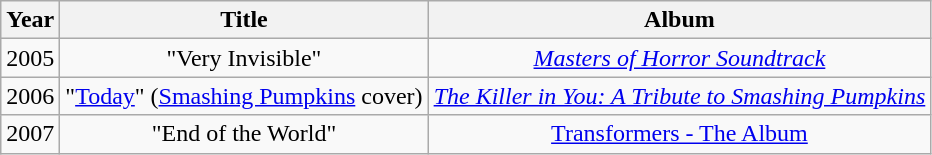<table class="wikitable plainrowheaders" style="text-align:center;">
<tr>
<th>Year</th>
<th>Title</th>
<th>Album</th>
</tr>
<tr>
<td>2005</td>
<td>"Very Invisible"</td>
<td><em><a href='#'>Masters of Horror Soundtrack</a></em></td>
</tr>
<tr>
<td>2006</td>
<td>"<a href='#'>Today</a>" (<a href='#'>Smashing Pumpkins</a> cover)</td>
<td><em><a href='#'>The Killer in You: A Tribute to Smashing Pumpkins</a></em></td>
</tr>
<tr>
<td>2007</td>
<td>"End of the World"</td>
<td><a href='#'>Transformers - The Album</a></td>
</tr>
</table>
